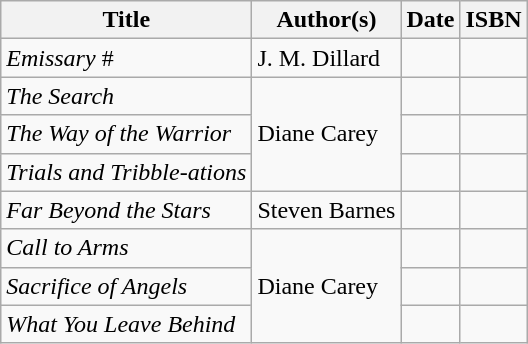<table class="wikitable">
<tr>
<th>Title</th>
<th>Author(s)</th>
<th>Date</th>
<th>ISBN</th>
</tr>
<tr>
<td><em>Emissary</em> #</td>
<td>J. M. Dillard</td>
<td></td>
<td></td>
</tr>
<tr>
<td><em>The Search</em></td>
<td rowspan="3">Diane Carey</td>
<td></td>
<td></td>
</tr>
<tr>
<td><em>The Way of the Warrior</em></td>
<td></td>
<td></td>
</tr>
<tr>
<td><em>Trials and Tribble-ations</em></td>
<td></td>
<td></td>
</tr>
<tr>
<td><em>Far Beyond the Stars</em></td>
<td>Steven Barnes</td>
<td></td>
<td></td>
</tr>
<tr>
<td><em>Call to Arms</em></td>
<td rowspan="3">Diane Carey</td>
<td></td>
<td></td>
</tr>
<tr>
<td><em>Sacrifice of Angels</em></td>
<td></td>
<td></td>
</tr>
<tr>
<td><em>What You Leave Behind</em></td>
<td></td>
<td></td>
</tr>
</table>
